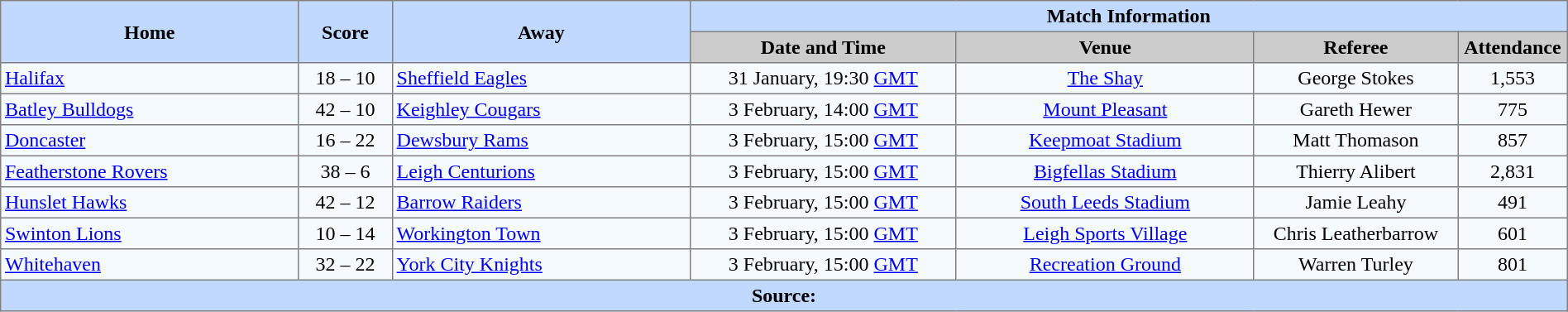<table border="1" cellpadding="3" cellspacing="0" style="border-collapse:collapse; text-align:center; width:100%;">
<tr style="background:#c1d8ff;">
<th rowspan="2" style="width:19%;">Home</th>
<th rowspan="2" style="width:6%;">Score</th>
<th rowspan="2" style="width:19%;">Away</th>
<th colspan=6>Match Information</th>
</tr>
<tr style="background:#ccc;">
<th width=17%>Date and Time</th>
<th width=19%>Venue</th>
<th width=13%>Referee</th>
<th width=7%>Attendance</th>
</tr>
<tr style="background:#f5faff;">
<td align=left> <a href='#'>Halifax</a></td>
<td>18 – 10</td>
<td align=left> <a href='#'>Sheffield Eagles</a></td>
<td>31 January, 19:30 <a href='#'>GMT</a></td>
<td><a href='#'>The Shay</a></td>
<td>George Stokes</td>
<td>1,553</td>
</tr>
<tr style="background:#f5faff;">
<td align=left> <a href='#'>Batley Bulldogs</a></td>
<td>42 – 10</td>
<td align=left> <a href='#'>Keighley Cougars</a></td>
<td>3 February, 14:00 <a href='#'>GMT</a></td>
<td><a href='#'>Mount Pleasant</a></td>
<td>Gareth Hewer</td>
<td>775</td>
</tr>
<tr style="background:#f5faff;">
<td align=left> <a href='#'>Doncaster</a></td>
<td>16 – 22</td>
<td align=left> <a href='#'>Dewsbury Rams</a></td>
<td>3 February, 15:00 <a href='#'>GMT</a></td>
<td><a href='#'>Keepmoat Stadium</a></td>
<td>Matt Thomason</td>
<td>857</td>
</tr>
<tr style="background:#f5faff;">
<td align=left> <a href='#'>Featherstone Rovers</a></td>
<td>38 – 6</td>
<td align=left> <a href='#'>Leigh Centurions</a></td>
<td>3 February, 15:00 <a href='#'>GMT</a></td>
<td><a href='#'>Bigfellas Stadium</a></td>
<td>Thierry Alibert</td>
<td>2,831</td>
</tr>
<tr style="background:#f5faff;">
<td align=left> <a href='#'>Hunslet Hawks</a></td>
<td>42 – 12</td>
<td align=left> <a href='#'>Barrow Raiders</a></td>
<td>3 February, 15:00 <a href='#'>GMT</a></td>
<td><a href='#'>South Leeds Stadium</a></td>
<td>Jamie Leahy</td>
<td>491</td>
</tr>
<tr style="background:#f5faff;">
<td align=left> <a href='#'>Swinton Lions</a></td>
<td>10 – 14</td>
<td align=left> <a href='#'>Workington Town</a></td>
<td>3 February, 15:00 <a href='#'>GMT</a></td>
<td><a href='#'>Leigh Sports Village</a></td>
<td>Chris Leatherbarrow</td>
<td>601</td>
</tr>
<tr style="background:#f5faff;">
<td align=left> <a href='#'>Whitehaven</a></td>
<td>32 – 22</td>
<td align=left> <a href='#'>York City Knights</a></td>
<td>3 February, 15:00 <a href='#'>GMT</a></td>
<td><a href='#'>Recreation Ground</a></td>
<td>Warren Turley</td>
<td>801</td>
</tr>
<tr style="background:#c1d8ff;">
<th colspan=12>Source:</th>
</tr>
</table>
